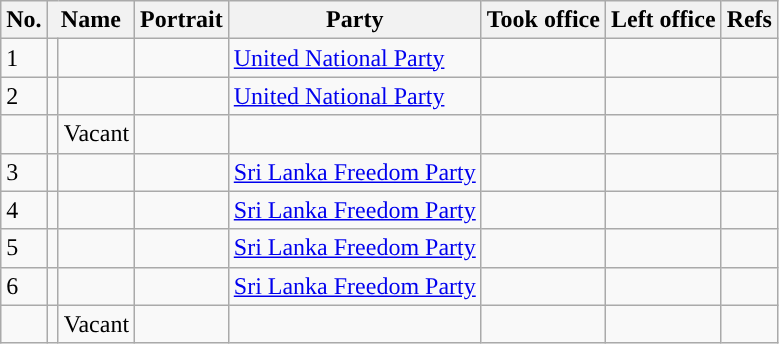<table class="wikitable plainrowheaders sortable" style="font-size:100%; text-align:left;">
<tr>
<th>No.</th>
<th colspan="2">Name</th>
<th class=unsortable>Portrait</th>
<th>Party</th>
<th>Took office</th>
<th>Left office</th>
<th class=unsortable>Refs</th>
</tr>
<tr>
<td>1</td>
<td !align="center" style="background:"></td>
<td></td>
<td></td>
<td><a href='#'>United National Party</a></td>
<td align=center></td>
<td align=center></td>
<td align=center></td>
</tr>
<tr>
<td>2</td>
<td !align="center" style="background:"></td>
<td></td>
<td></td>
<td><a href='#'>United National Party</a></td>
<td align=center></td>
<td align=center></td>
<td align=center></td>
</tr>
<tr>
<td></td>
<td></td>
<td>Vacant</td>
<td></td>
<td></td>
<td align=center></td>
<td align=center></td>
<td align=center></td>
</tr>
<tr>
<td>3</td>
<td !align="center" style="background:"></td>
<td></td>
<td></td>
<td><a href='#'>Sri Lanka Freedom Party</a></td>
<td align=center></td>
<td align=center></td>
<td align=center></td>
</tr>
<tr>
<td>4</td>
<td !align="center" style="background:"></td>
<td></td>
<td></td>
<td><a href='#'>Sri Lanka Freedom Party</a></td>
<td align=center></td>
<td align=center></td>
<td align=center></td>
</tr>
<tr>
<td>5</td>
<td !align="center" style="background:"></td>
<td></td>
<td></td>
<td><a href='#'>Sri Lanka Freedom Party</a></td>
<td align=center></td>
<td align=center></td>
<td align=center></td>
</tr>
<tr>
<td>6</td>
<td !align="center" style="background:"></td>
<td></td>
<td></td>
<td><a href='#'>Sri Lanka Freedom Party</a></td>
<td align=center></td>
<td align=center></td>
<td align=center></td>
</tr>
<tr>
<td></td>
<td></td>
<td>Vacant</td>
<td></td>
<td></td>
<td align=center></td>
<td align=center></td>
<td align=center></td>
</tr>
</table>
